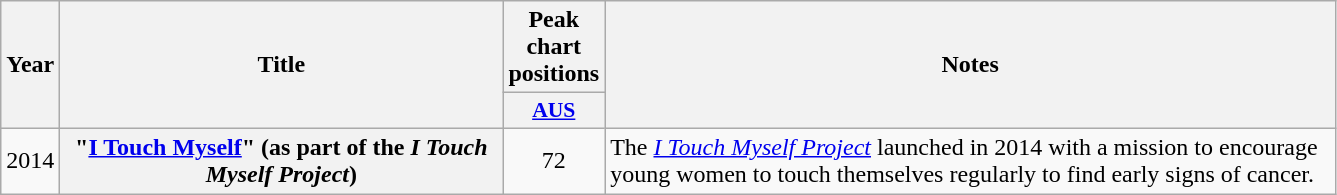<table class="wikitable plainrowheaders" style="text-align:center;">
<tr>
<th scope="col" rowspan="2" style="width:1em;">Year</th>
<th scope="col" rowspan="2" style="width:18em;">Title</th>
<th scope="col" colspan="1">Peak chart positions</th>
<th scope="col" rowspan="2" style="width:30em;">Notes</th>
</tr>
<tr>
<th scope="col" style="width:3em;font-size:90%;"><a href='#'>AUS</a><br></th>
</tr>
<tr>
<td>2014</td>
<th scope="row">"<a href='#'>I Touch Myself</a>" <span>(as part of the <em>I Touch Myself Project</em>)</span></th>
<td>72</td>
<td style="text-align:left;">The <em><a href='#'>I Touch Myself Project</a></em> launched in 2014 with a mission to encourage young women to touch themselves regularly to find early signs of cancer.</td>
</tr>
</table>
